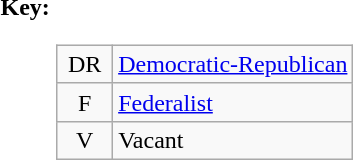<table>
<tr valign=top>
<th>Key:</th>
<td><br><table class=wikitable>
<tr>
<td align=center width=30px >DR</td>
<td><a href='#'>Democratic-Republican</a></td>
</tr>
<tr>
<td align=center width=30px >F</td>
<td><a href='#'>Federalist</a></td>
</tr>
<tr>
<td align=center width=30px >V</td>
<td>Vacant</td>
</tr>
</table>
</td>
</tr>
</table>
